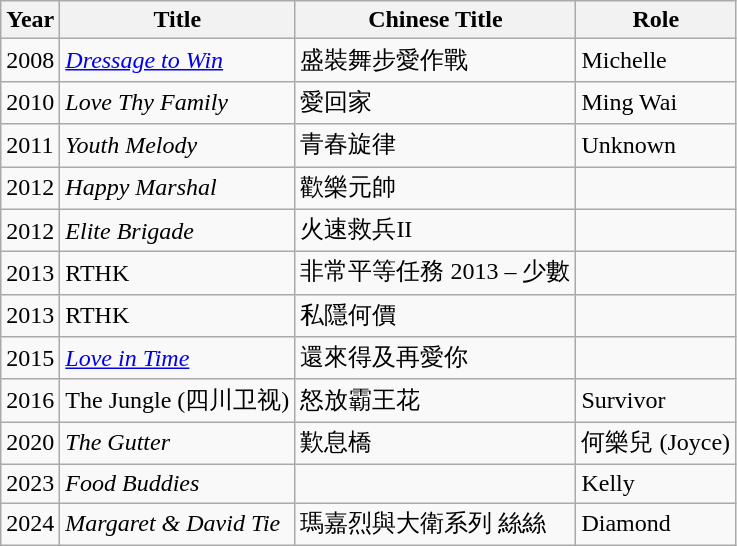<table class="wikitable">
<tr>
<th>Year</th>
<th>Title</th>
<th>Chinese Title</th>
<th>Role</th>
</tr>
<tr>
<td>2008</td>
<td><em><a href='#'>Dressage to Win</a></em></td>
<td>盛裝舞步愛作戰</td>
<td>Michelle</td>
</tr>
<tr>
<td>2010</td>
<td><em>Love Thy Family</em></td>
<td>愛回家</td>
<td>Ming Wai</td>
</tr>
<tr>
<td>2011</td>
<td><em>Youth Melody</em></td>
<td>青春旋律</td>
<td>Unknown</td>
</tr>
<tr>
<td>2012</td>
<td><em>Happy Marshal</em></td>
<td>歡樂元帥</td>
<td></td>
</tr>
<tr>
<td>2012</td>
<td><em>Elite Brigade</em></td>
<td>火速救兵II</td>
<td></td>
</tr>
<tr>
<td>2013</td>
<td>RTHK</td>
<td>非常平等任務 2013 – 少數</td>
<td></td>
</tr>
<tr>
<td>2013</td>
<td>RTHK</td>
<td>私隱何價</td>
<td></td>
</tr>
<tr>
<td>2015</td>
<td><em><a href='#'>Love in Time</a></em></td>
<td>還來得及再愛你</td>
<td></td>
</tr>
<tr>
<td>2016</td>
<td>The Jungle (四川卫视)</td>
<td>怒放霸王花</td>
<td>Survivor</td>
</tr>
<tr>
<td>2020</td>
<td><em>The Gutter</em></td>
<td>歎息橋</td>
<td>何樂兒 (Joyce)</td>
</tr>
<tr>
<td>2023</td>
<td><em>Food Buddies</em></td>
<td></td>
<td>Kelly</td>
</tr>
<tr>
<td>2024</td>
<td><em>Margaret & David Tie</em></td>
<td>瑪嘉烈與大衛系列 絲絲</td>
<td>Diamond</td>
</tr>
</table>
